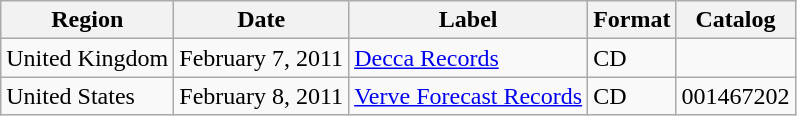<table class="wikitable">
<tr>
<th>Region</th>
<th>Date</th>
<th>Label</th>
<th>Format</th>
<th>Catalog</th>
</tr>
<tr>
<td>United Kingdom</td>
<td>February 7, 2011</td>
<td><a href='#'>Decca Records</a></td>
<td>CD</td>
<td></td>
</tr>
<tr>
<td>United States</td>
<td>February 8, 2011</td>
<td><a href='#'>Verve Forecast Records</a></td>
<td>CD</td>
<td>001467202</td>
</tr>
</table>
